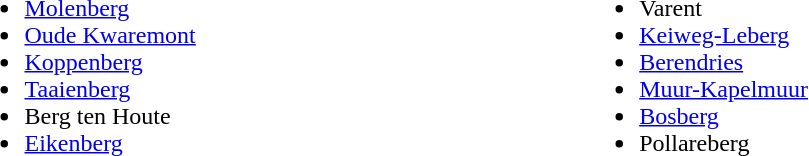<table width=65%>
<tr>
<td valign=top align=left width=25%><br><ul><li><a href='#'>Molenberg</a></li><li><a href='#'>Oude Kwaremont</a></li><li><a href='#'>Koppenberg</a></li><li><a href='#'>Taaienberg</a></li><li>Berg ten Houte</li><li><a href='#'>Eikenberg</a></li></ul></td>
<td valign=top align=left width=25%><br><ul><li>Varent</li><li><a href='#'>Keiweg-Leberg</a></li><li><a href='#'>Berendries</a></li><li><a href='#'>Muur-Kapelmuur</a></li><li><a href='#'>Bosberg</a></li><li>Pollareberg</li></ul></td>
</tr>
</table>
